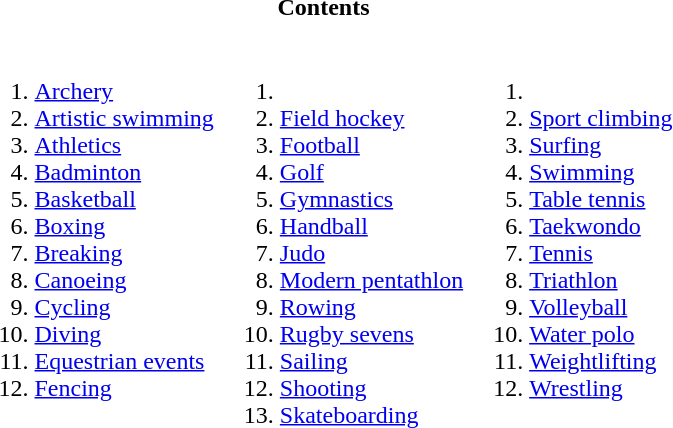<table id="toc" class="toc" summary="Contents">
<tr>
<td style="text-align:center;" colspan=3><strong>Contents</strong></td>
</tr>
<tr style="vertical-align:top;">
<td><br><ol><li><a href='#'>Archery</a></li><li><a href='#'>Artistic swimming</a></li><li><a href='#'>Athletics</a></li><li><a href='#'>Badminton</a></li><li><a href='#'>Basketball</a></li><li><a href='#'>Boxing</a></li><li><a href='#'>Breaking</a></li><li><a href='#'>Canoeing</a></li><li><a href='#'>Cycling</a></li><li><a href='#'>Diving</a></li><li><a href='#'>Equestrian events</a></li><li><a href='#'>Fencing</a></li></ol></td>
<td valign=top><br><ol><li><li><a href='#'>Field hockey</a></li><li><a href='#'>Football</a></li><li><a href='#'>Golf</a></li><li><a href='#'>Gymnastics</a></li><li><a href='#'>Handball</a></li><li><a href='#'>Judo</a></li><li><a href='#'>Modern pentathlon</a></li><li><a href='#'>Rowing</a></li><li><a href='#'>Rugby sevens</a></li><li><a href='#'>Sailing</a></li><li><a href='#'>Shooting</a></li><li><a href='#'>Skateboarding</a></li></ol></td>
<td valign=top><br><ol><li><li><a href='#'>Sport climbing</a></li><li><a href='#'>Surfing</a></li><li><a href='#'>Swimming</a></li><li><a href='#'>Table tennis</a></li><li><a href='#'>Taekwondo</a></li><li><a href='#'>Tennis</a></li><li><a href='#'>Triathlon</a></li><li><a href='#'>Volleyball</a></li><li><a href='#'>Water polo</a></li><li><a href='#'>Weightlifting</a></li><li><a href='#'>Wrestling</a></li></ol></td>
</tr>
<tr>
<td colspan=3><br></td>
</tr>
</table>
